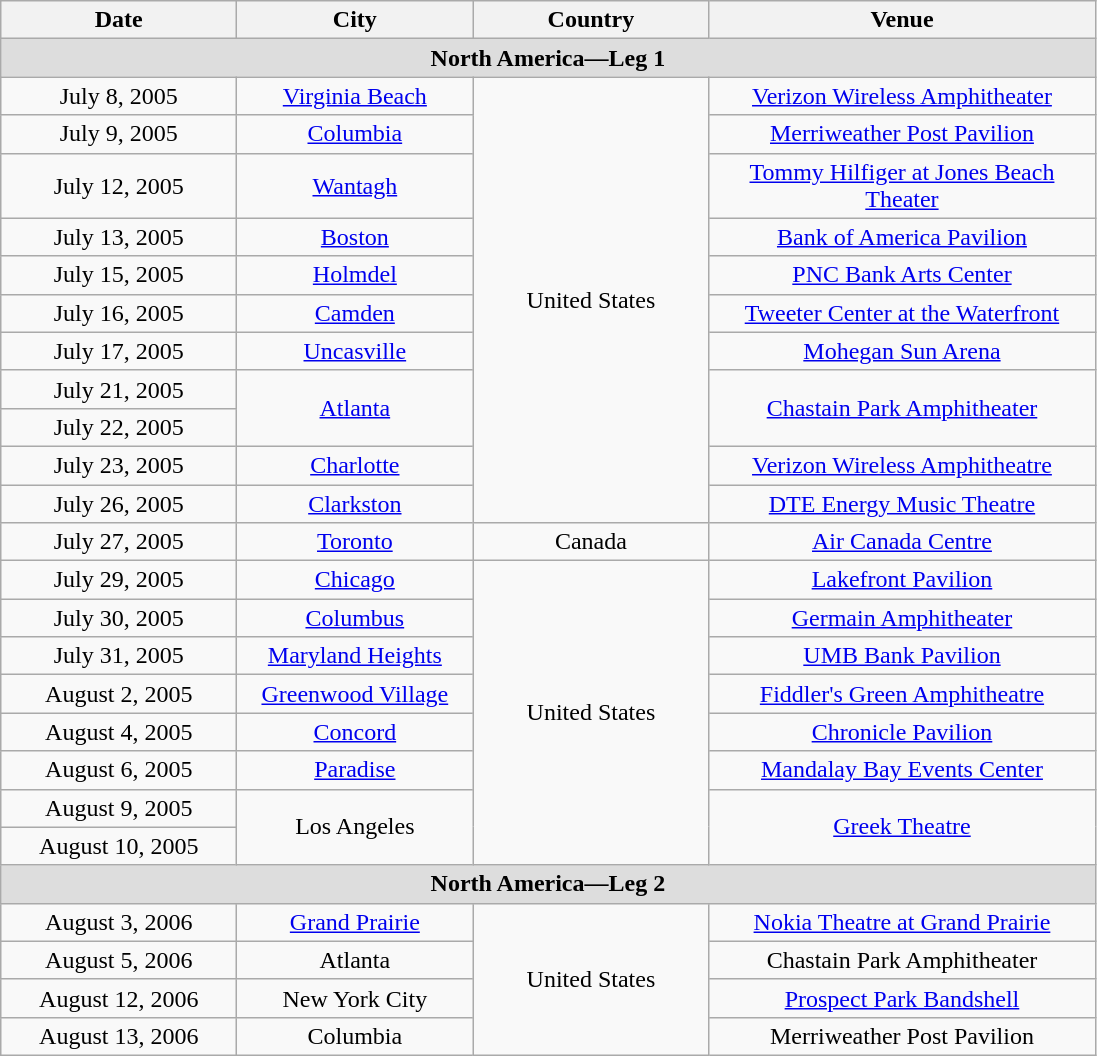<table class="wikitable" style="text-align:center;">
<tr>
<th width="150">Date</th>
<th width="150">City</th>
<th width="150">Country</th>
<th width="250">Venue</th>
</tr>
<tr bgcolor="#DDDDDD">
<td colspan="4"><strong>North America—Leg 1</strong></td>
</tr>
<tr>
<td>July 8, 2005</td>
<td><a href='#'>Virginia Beach</a></td>
<td rowspan="11">United States</td>
<td><a href='#'>Verizon Wireless Amphitheater</a></td>
</tr>
<tr>
<td>July 9, 2005</td>
<td><a href='#'>Columbia</a></td>
<td><a href='#'>Merriweather Post Pavilion</a></td>
</tr>
<tr>
<td>July 12, 2005</td>
<td><a href='#'>Wantagh</a></td>
<td><a href='#'>Tommy Hilfiger at Jones Beach Theater</a></td>
</tr>
<tr>
<td>July 13, 2005</td>
<td><a href='#'>Boston</a></td>
<td><a href='#'>Bank of America Pavilion</a></td>
</tr>
<tr>
<td>July 15, 2005</td>
<td><a href='#'>Holmdel</a></td>
<td><a href='#'>PNC Bank Arts Center</a></td>
</tr>
<tr>
<td>July 16, 2005</td>
<td><a href='#'>Camden</a></td>
<td><a href='#'>Tweeter Center at the Waterfront</a></td>
</tr>
<tr>
<td>July 17, 2005</td>
<td><a href='#'>Uncasville</a></td>
<td><a href='#'>Mohegan Sun Arena</a></td>
</tr>
<tr>
<td>July 21, 2005</td>
<td rowspan="2"><a href='#'>Atlanta</a></td>
<td rowspan="2"><a href='#'>Chastain Park Amphitheater</a></td>
</tr>
<tr>
<td>July 22, 2005</td>
</tr>
<tr>
<td>July 23, 2005</td>
<td><a href='#'>Charlotte</a></td>
<td><a href='#'>Verizon Wireless Amphitheatre</a></td>
</tr>
<tr>
<td>July 26, 2005</td>
<td><a href='#'>Clarkston</a></td>
<td><a href='#'>DTE Energy Music Theatre</a></td>
</tr>
<tr>
<td>July 27, 2005</td>
<td><a href='#'>Toronto</a></td>
<td>Canada</td>
<td><a href='#'>Air Canada Centre</a></td>
</tr>
<tr>
<td>July 29, 2005</td>
<td><a href='#'>Chicago</a></td>
<td rowspan="8">United States</td>
<td><a href='#'>Lakefront Pavilion</a></td>
</tr>
<tr>
<td>July 30, 2005</td>
<td><a href='#'>Columbus</a></td>
<td><a href='#'>Germain Amphitheater</a></td>
</tr>
<tr>
<td>July 31, 2005</td>
<td><a href='#'>Maryland Heights</a></td>
<td><a href='#'>UMB Bank Pavilion</a></td>
</tr>
<tr>
<td>August 2, 2005</td>
<td><a href='#'>Greenwood Village</a></td>
<td><a href='#'>Fiddler's Green Amphitheatre</a></td>
</tr>
<tr>
<td>August 4, 2005</td>
<td><a href='#'>Concord</a></td>
<td><a href='#'>Chronicle Pavilion</a></td>
</tr>
<tr>
<td>August 6, 2005</td>
<td><a href='#'>Paradise</a></td>
<td><a href='#'>Mandalay Bay Events Center</a></td>
</tr>
<tr>
<td>August 9, 2005</td>
<td rowspan="2">Los Angeles</td>
<td rowspan="2"><a href='#'>Greek Theatre</a></td>
</tr>
<tr>
<td>August 10, 2005</td>
</tr>
<tr bgcolor="#DDDDDD">
<td colspan="4"><strong>North America—Leg 2</strong></td>
</tr>
<tr>
<td>August 3, 2006</td>
<td><a href='#'>Grand Prairie</a></td>
<td rowspan="4">United States</td>
<td><a href='#'>Nokia Theatre at Grand Prairie</a></td>
</tr>
<tr>
<td>August 5, 2006</td>
<td>Atlanta</td>
<td>Chastain Park Amphitheater</td>
</tr>
<tr>
<td>August 12, 2006</td>
<td>New York City</td>
<td><a href='#'>Prospect Park Bandshell</a></td>
</tr>
<tr>
<td>August 13, 2006</td>
<td>Columbia</td>
<td>Merriweather Post Pavilion</td>
</tr>
</table>
